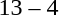<table style="text-align:center">
<tr>
<th width=200></th>
<th width=100></th>
<th width=200></th>
</tr>
<tr>
<td align=right><strong></strong></td>
<td>13 – 4</td>
<td align=left></td>
</tr>
</table>
